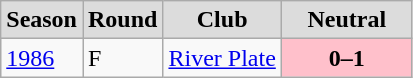<table class="wikitable" style="text-align: center;">
<tr>
<th style="background:#DCDCDC">Season</th>
<th style="background:#DCDCDC">Round</th>
<th style="background:#DCDCDC">Club</th>
<th width="80" style="background:#DCDCDC">Neutral</th>
</tr>
<tr>
<td align=left><a href='#'>1986</a></td>
<td align=left>F</td>
<td align=left> <a href='#'>River Plate</a></td>
<td bgcolor=pink style="text-align:center;"><strong>0–1</strong></td>
</tr>
</table>
